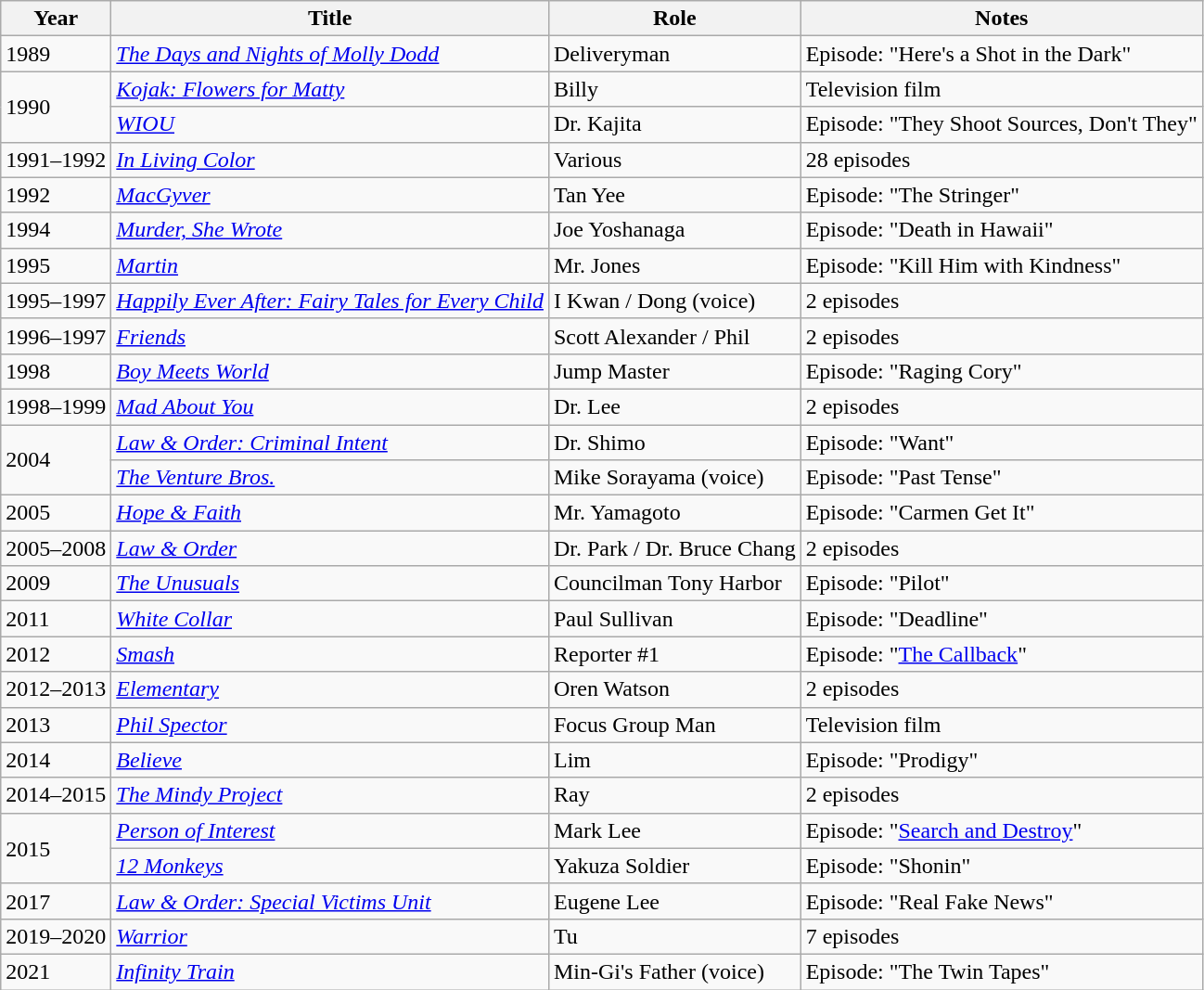<table class="wikitable sortable">
<tr>
<th>Year</th>
<th>Title</th>
<th>Role</th>
<th>Notes</th>
</tr>
<tr>
<td>1989</td>
<td><em><a href='#'>The Days and Nights of Molly Dodd</a></em></td>
<td>Deliveryman</td>
<td>Episode: "Here's a Shot in the Dark"</td>
</tr>
<tr>
<td rowspan="2">1990</td>
<td><em><a href='#'>Kojak: Flowers for Matty</a></em></td>
<td>Billy</td>
<td>Television film</td>
</tr>
<tr>
<td><em><a href='#'>WIOU</a></em></td>
<td>Dr. Kajita</td>
<td>Episode: "They Shoot Sources, Don't They"</td>
</tr>
<tr>
<td>1991–1992</td>
<td><em><a href='#'>In Living Color</a></em></td>
<td>Various</td>
<td>28 episodes</td>
</tr>
<tr>
<td>1992</td>
<td><em><a href='#'>MacGyver</a></em></td>
<td>Tan Yee</td>
<td>Episode: "The Stringer"</td>
</tr>
<tr>
<td>1994</td>
<td><em><a href='#'>Murder, She Wrote</a></em></td>
<td>Joe Yoshanaga</td>
<td>Episode: "Death in Hawaii"</td>
</tr>
<tr>
<td>1995</td>
<td><em><a href='#'>Martin</a></em></td>
<td>Mr. Jones</td>
<td>Episode: "Kill Him with Kindness"</td>
</tr>
<tr>
<td>1995–1997</td>
<td><em><a href='#'>Happily Ever After: Fairy Tales for Every Child</a></em></td>
<td>I Kwan / Dong (voice)</td>
<td>2 episodes</td>
</tr>
<tr>
<td>1996–1997</td>
<td><em><a href='#'>Friends</a></em></td>
<td>Scott Alexander / Phil</td>
<td>2 episodes</td>
</tr>
<tr>
<td>1998</td>
<td><em><a href='#'>Boy Meets World</a></em></td>
<td>Jump Master</td>
<td>Episode: "Raging Cory"</td>
</tr>
<tr>
<td>1998–1999</td>
<td><em><a href='#'>Mad About You</a></em></td>
<td>Dr. Lee</td>
<td>2 episodes</td>
</tr>
<tr>
<td rowspan="2">2004</td>
<td><em><a href='#'>Law & Order: Criminal Intent</a></em></td>
<td>Dr. Shimo</td>
<td>Episode: "Want"</td>
</tr>
<tr>
<td><em><a href='#'>The Venture Bros.</a></em></td>
<td>Mike Sorayama (voice)</td>
<td>Episode: "Past Tense"</td>
</tr>
<tr>
<td>2005</td>
<td><em><a href='#'>Hope & Faith</a></em></td>
<td>Mr. Yamagoto</td>
<td>Episode: "Carmen Get It"</td>
</tr>
<tr>
<td>2005–2008</td>
<td><em><a href='#'>Law & Order</a></em></td>
<td>Dr. Park / Dr. Bruce Chang</td>
<td>2 episodes</td>
</tr>
<tr>
<td>2009</td>
<td><em><a href='#'>The Unusuals</a></em></td>
<td>Councilman Tony Harbor</td>
<td>Episode: "Pilot"</td>
</tr>
<tr>
<td>2011</td>
<td><em><a href='#'>White Collar</a></em></td>
<td>Paul Sullivan</td>
<td>Episode: "Deadline"</td>
</tr>
<tr>
<td>2012</td>
<td><em><a href='#'>Smash</a></em></td>
<td>Reporter #1</td>
<td>Episode: "<a href='#'>The Callback</a>"</td>
</tr>
<tr>
<td>2012–2013</td>
<td><em><a href='#'>Elementary</a></em></td>
<td>Oren Watson</td>
<td>2 episodes</td>
</tr>
<tr>
<td>2013</td>
<td><em><a href='#'>Phil Spector</a></em></td>
<td>Focus Group Man</td>
<td>Television film</td>
</tr>
<tr>
<td>2014</td>
<td><em><a href='#'>Believe</a></em></td>
<td>Lim</td>
<td>Episode: "Prodigy"</td>
</tr>
<tr>
<td>2014–2015</td>
<td><em><a href='#'>The Mindy Project</a></em></td>
<td>Ray</td>
<td>2 episodes</td>
</tr>
<tr>
<td rowspan="2">2015</td>
<td><em><a href='#'>Person of Interest</a></em></td>
<td>Mark Lee</td>
<td>Episode: "<a href='#'>Search and Destroy</a>"</td>
</tr>
<tr>
<td><em><a href='#'>12 Monkeys</a></em></td>
<td>Yakuza Soldier</td>
<td>Episode: "Shonin"</td>
</tr>
<tr>
<td>2017</td>
<td><em><a href='#'>Law & Order: Special Victims Unit</a></em></td>
<td>Eugene Lee</td>
<td>Episode: "Real Fake News"</td>
</tr>
<tr>
<td>2019–2020</td>
<td><em><a href='#'>Warrior</a></em></td>
<td>Tu</td>
<td>7 episodes</td>
</tr>
<tr>
<td>2021</td>
<td><em><a href='#'>Infinity Train</a></em></td>
<td>Min-Gi's Father (voice)</td>
<td>Episode: "The Twin Tapes"</td>
</tr>
</table>
